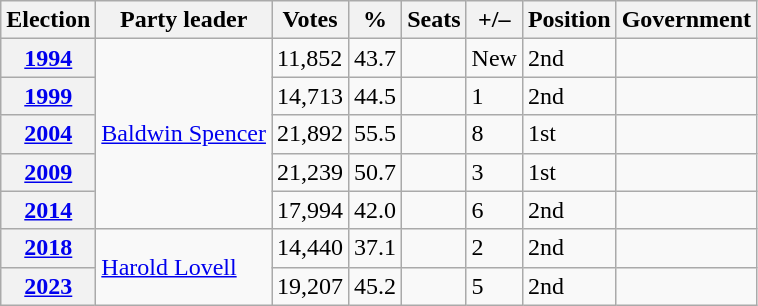<table class=wikitable style="text-align: left;">
<tr>
<th>Election</th>
<th>Party leader</th>
<th>Votes</th>
<th>%</th>
<th>Seats</th>
<th>+/–</th>
<th>Position</th>
<th>Government</th>
</tr>
<tr>
<th><a href='#'>1994</a></th>
<td rowspan="5"><a href='#'>Baldwin Spencer</a></td>
<td>11,852</td>
<td>43.7</td>
<td></td>
<td>New</td>
<td>2nd</td>
<td></td>
</tr>
<tr>
<th><a href='#'>1999</a></th>
<td>14,713</td>
<td>44.5</td>
<td></td>
<td> 1</td>
<td> 2nd</td>
<td></td>
</tr>
<tr>
<th><a href='#'>2004</a></th>
<td>21,892</td>
<td>55.5</td>
<td></td>
<td> 8</td>
<td> 1st</td>
<td></td>
</tr>
<tr>
<th><a href='#'>2009</a></th>
<td>21,239</td>
<td>50.7</td>
<td></td>
<td> 3</td>
<td> 1st</td>
<td></td>
</tr>
<tr>
<th><a href='#'>2014</a></th>
<td>17,994</td>
<td>42.0</td>
<td></td>
<td> 6</td>
<td> 2nd</td>
<td></td>
</tr>
<tr>
<th><a href='#'>2018</a></th>
<td rowspan="2"><a href='#'>Harold Lovell</a></td>
<td>14,440</td>
<td>37.1</td>
<td></td>
<td> 2</td>
<td> 2nd</td>
<td></td>
</tr>
<tr>
<th><a href='#'>2023</a></th>
<td>19,207</td>
<td>45.2</td>
<td></td>
<td> 5</td>
<td> 2nd</td>
<td></td>
</tr>
</table>
